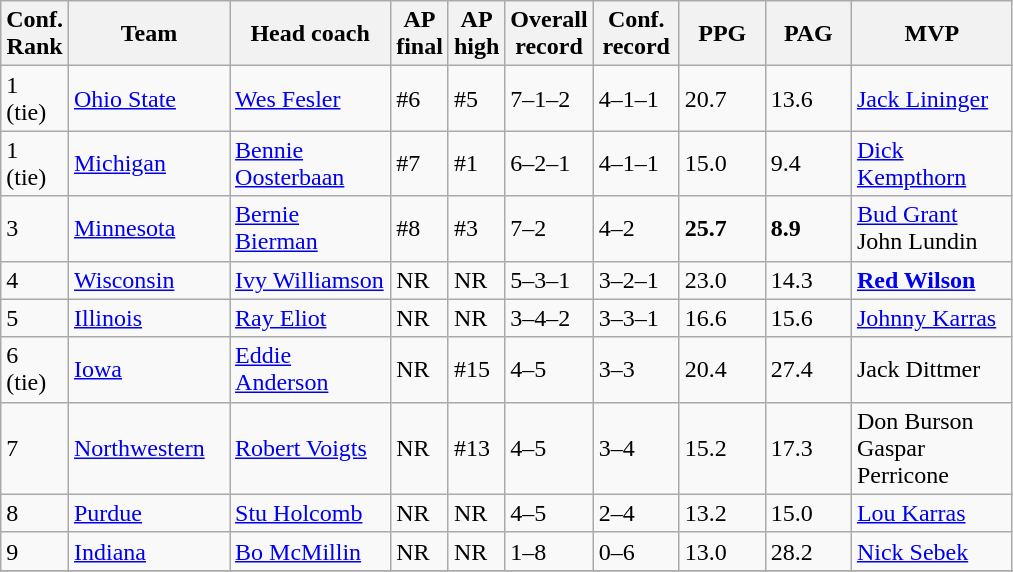<table class="sortable wikitable">
<tr>
<th width="25">Conf. Rank</th>
<th width="100">Team</th>
<th width="100">Head coach</th>
<th width="25">AP final</th>
<th width="25">AP high</th>
<th width="50">Overall record</th>
<th width="50">Conf. record</th>
<th width="50">PPG</th>
<th width="50">PAG</th>
<th width="100">MVP</th>
</tr>
<tr align="left" bgcolor="">
<td>1 (tie)</td>
<td><a href='#'>Ohio State</a></td>
<td><a href='#'>Wes Fesler</a></td>
<td>#6</td>
<td>#5</td>
<td>7–1–2</td>
<td>4–1–1</td>
<td>20.7</td>
<td>13.6</td>
<td><a href='#'>Jack Lininger</a></td>
</tr>
<tr align="left" bgcolor="">
<td>1 (tie)</td>
<td><a href='#'>Michigan</a></td>
<td><a href='#'>Bennie Oosterbaan</a></td>
<td>#7</td>
<td>#1</td>
<td>6–2–1</td>
<td>4–1–1</td>
<td>15.0</td>
<td>9.4</td>
<td><a href='#'>Dick Kempthorn</a></td>
</tr>
<tr align="left" bgcolor="">
<td>3</td>
<td><a href='#'>Minnesota</a></td>
<td><a href='#'>Bernie Bierman</a></td>
<td>#8</td>
<td>#3</td>
<td>7–2</td>
<td>4–2</td>
<td><strong>25.7</strong></td>
<td><strong>8.9</strong></td>
<td><a href='#'>Bud Grant</a><br>John Lundin</td>
</tr>
<tr align="left" bgcolor="">
<td>4</td>
<td><a href='#'>Wisconsin</a></td>
<td><a href='#'>Ivy Williamson</a></td>
<td>NR</td>
<td>NR</td>
<td>5–3–1</td>
<td>3–2–1</td>
<td>23.0</td>
<td>14.3</td>
<td><strong><a href='#'>Red Wilson</a></strong></td>
</tr>
<tr align="left" bgcolor="">
<td>5</td>
<td><a href='#'>Illinois</a></td>
<td><a href='#'>Ray Eliot</a></td>
<td>NR</td>
<td>NR</td>
<td>3–4–2</td>
<td>3–3–1</td>
<td>16.6</td>
<td>15.6</td>
<td><a href='#'>Johnny Karras</a></td>
</tr>
<tr align="left" bgcolor="">
<td>6 (tie)</td>
<td><a href='#'>Iowa</a></td>
<td><a href='#'>Eddie Anderson</a></td>
<td>NR</td>
<td>#15</td>
<td>4–5</td>
<td>3–3</td>
<td>20.4</td>
<td>27.4</td>
<td>Jack Dittmer</td>
</tr>
<tr align="left" bgcolor="">
<td>7</td>
<td><a href='#'>Northwestern</a></td>
<td><a href='#'>Robert Voigts</a></td>
<td>NR</td>
<td>#13</td>
<td>4–5</td>
<td>3–4</td>
<td>15.2</td>
<td>17.3</td>
<td>Don Burson<br>Gaspar Perricone</td>
</tr>
<tr align="left" bgcolor="">
<td>8</td>
<td><a href='#'>Purdue</a></td>
<td><a href='#'>Stu Holcomb</a></td>
<td>NR</td>
<td>NR</td>
<td>4–5</td>
<td>2–4</td>
<td>13.2</td>
<td>15.0</td>
<td><a href='#'>Lou Karras</a></td>
</tr>
<tr align="left" bgcolor="">
<td>9</td>
<td><a href='#'>Indiana</a></td>
<td><a href='#'>Bo McMillin</a></td>
<td>NR</td>
<td>NR</td>
<td>1–8</td>
<td>0–6</td>
<td>13.0</td>
<td>28.2</td>
<td><a href='#'>Nick Sebek</a></td>
</tr>
<tr align="left" bgcolor="">
</tr>
<tr>
</tr>
</table>
